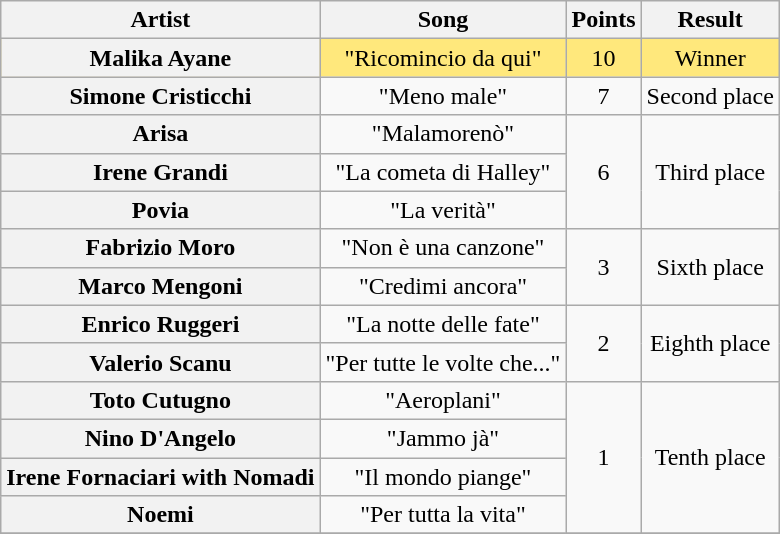<table class="wikitable plainrowheaders" style="text-align:center">
<tr>
<th scope="col">Artist</th>
<th scope="col">Song</th>
<th scope="col">Points</th>
<th scope="col">Result</th>
</tr>
<tr style="background:#ffe87c;">
<th scope="row">Malika Ayane</th>
<td>"Ricomincio da qui"</td>
<td>10</td>
<td>Winner</td>
</tr>
<tr>
<th scope="row">Simone Cristicchi</th>
<td>"Meno male"</td>
<td>7</td>
<td>Second place</td>
</tr>
<tr>
<th scope="row">Arisa</th>
<td>"Malamorenò"</td>
<td rowspan="3">6</td>
<td rowspan="3">Third place</td>
</tr>
<tr>
<th scope="row">Irene Grandi</th>
<td>"La cometa di Halley"</td>
</tr>
<tr>
<th scope="row">Povia</th>
<td>"La verità"</td>
</tr>
<tr>
<th scope="row">Fabrizio Moro</th>
<td>"Non è una canzone"</td>
<td rowspan="2">3</td>
<td rowspan="2">Sixth place</td>
</tr>
<tr>
<th scope="row">Marco Mengoni</th>
<td>"Credimi ancora"</td>
</tr>
<tr>
<th scope="row">Enrico Ruggeri</th>
<td>"La notte delle fate"</td>
<td rowspan="2">2</td>
<td rowspan="2">Eighth place</td>
</tr>
<tr>
<th scope="row">Valerio Scanu</th>
<td>"Per tutte le volte che..."</td>
</tr>
<tr>
<th scope="row">Toto Cutugno</th>
<td>"Aeroplani"</td>
<td rowspan="4">1</td>
<td rowspan="4">Tenth place</td>
</tr>
<tr>
<th scope="row">Nino D'Angelo</th>
<td>"Jammo jà"</td>
</tr>
<tr>
<th scope="row">Irene Fornaciari with Nomadi</th>
<td>"Il mondo piange"</td>
</tr>
<tr>
<th scope="row">Noemi</th>
<td>"Per tutta la vita"</td>
</tr>
<tr>
</tr>
</table>
